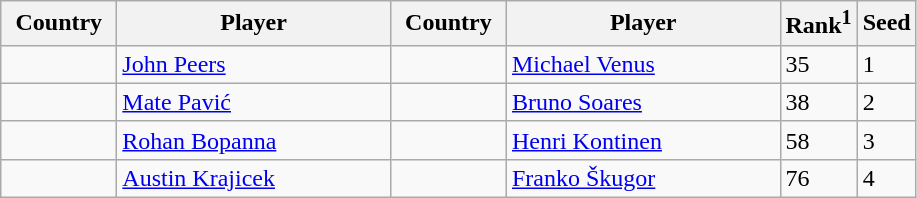<table class="sortable wikitable">
<tr>
<th width="70">Country</th>
<th width="175">Player</th>
<th width="70">Country</th>
<th width="175">Player</th>
<th>Rank<sup>1</sup></th>
<th>Seed</th>
</tr>
<tr>
<td></td>
<td><a href='#'>John Peers</a></td>
<td></td>
<td><a href='#'>Michael Venus</a></td>
<td>35</td>
<td>1</td>
</tr>
<tr>
<td></td>
<td><a href='#'>Mate Pavić</a></td>
<td></td>
<td><a href='#'>Bruno Soares</a></td>
<td>38</td>
<td>2</td>
</tr>
<tr>
<td></td>
<td><a href='#'>Rohan Bopanna</a></td>
<td></td>
<td><a href='#'>Henri Kontinen</a></td>
<td>58</td>
<td>3</td>
</tr>
<tr>
<td></td>
<td><a href='#'>Austin Krajicek</a></td>
<td></td>
<td><a href='#'>Franko Škugor</a></td>
<td>76</td>
<td>4</td>
</tr>
</table>
